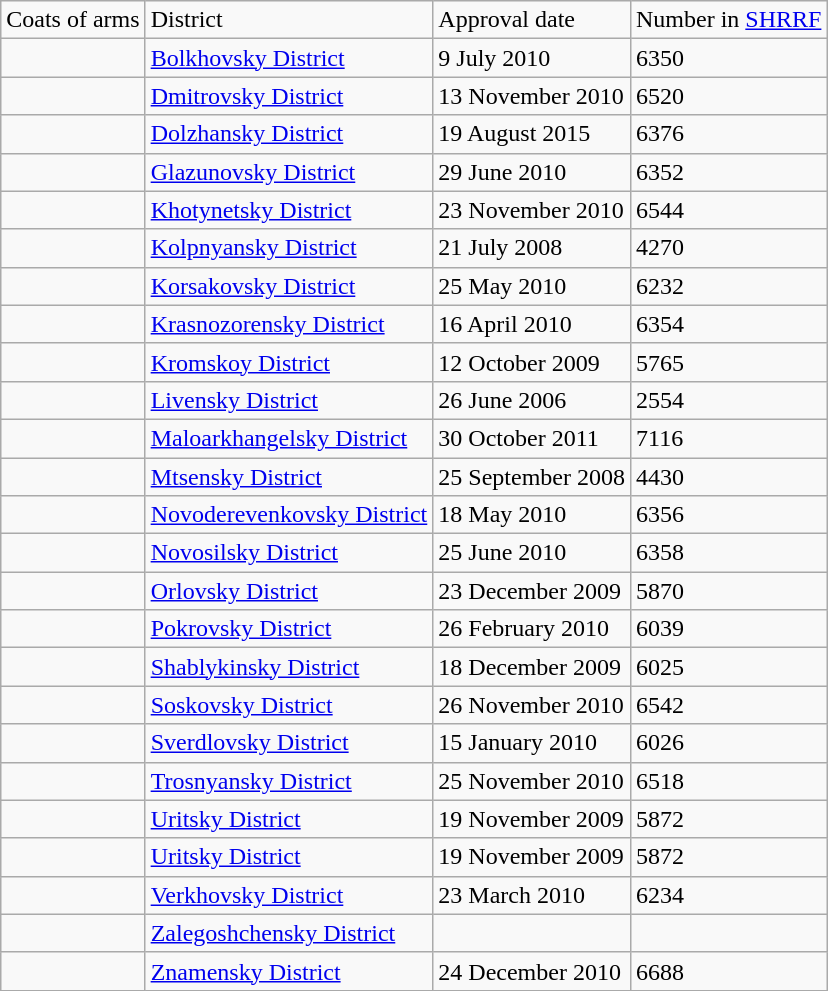<table class="wikitable">
<tr>
<td>Coats of arms</td>
<td>District</td>
<td>Approval date</td>
<td>Number in <a href='#'>SHRRF</a></td>
</tr>
<tr>
<td></td>
<td><a href='#'>Bolkhovsky District</a></td>
<td>9 July 2010</td>
<td>6350 </td>
</tr>
<tr>
<td></td>
<td><a href='#'>Dmitrovsky District</a></td>
<td>13 November 2010</td>
<td>6520</td>
</tr>
<tr>
<td></td>
<td><a href='#'>Dolzhansky District</a></td>
<td>19 August 2015</td>
<td>6376</td>
</tr>
<tr>
<td></td>
<td><a href='#'>Glazunovsky District</a></td>
<td>29 June 2010</td>
<td>6352</td>
</tr>
<tr>
<td></td>
<td><a href='#'>Khotynetsky District</a></td>
<td>23 November 2010</td>
<td>6544</td>
</tr>
<tr>
<td></td>
<td><a href='#'>Kolpnyansky District</a></td>
<td>21 July 2008</td>
<td>4270</td>
</tr>
<tr>
<td></td>
<td><a href='#'>Korsakovsky District</a></td>
<td>25 May 2010</td>
<td>6232</td>
</tr>
<tr>
<td></td>
<td><a href='#'>Krasnozorensky District</a></td>
<td>16 April 2010</td>
<td>6354</td>
</tr>
<tr>
<td></td>
<td><a href='#'>Kromskoy District</a></td>
<td>12 October 2009</td>
<td>5765</td>
</tr>
<tr>
<td></td>
<td><a href='#'>Livensky District</a></td>
<td>26 June 2006</td>
<td>2554</td>
</tr>
<tr>
<td></td>
<td><a href='#'>Maloarkhangelsky District</a></td>
<td>30 October 2011</td>
<td>7116</td>
</tr>
<tr>
<td></td>
<td><a href='#'>Mtsensky District</a></td>
<td>25 September 2008</td>
<td>4430</td>
</tr>
<tr>
<td></td>
<td><a href='#'>Novoderevenkovsky District</a></td>
<td>18 May 2010</td>
<td>6356</td>
</tr>
<tr>
<td></td>
<td><a href='#'>Novosilsky District</a></td>
<td>25 June 2010</td>
<td>6358</td>
</tr>
<tr>
<td></td>
<td><a href='#'>Orlovsky District</a></td>
<td>23 December 2009</td>
<td>5870</td>
</tr>
<tr>
<td></td>
<td><a href='#'>Pokrovsky District</a></td>
<td>26 February 2010</td>
<td>6039</td>
</tr>
<tr>
<td></td>
<td><a href='#'>Shablykinsky District</a></td>
<td>18 December 2009</td>
<td>6025</td>
</tr>
<tr>
<td></td>
<td><a href='#'>Soskovsky District</a></td>
<td>26 November 2010</td>
<td>6542</td>
</tr>
<tr>
<td></td>
<td><a href='#'>Sverdlovsky District</a></td>
<td>15 January 2010</td>
<td>6026</td>
</tr>
<tr>
<td></td>
<td><a href='#'>Trosnyansky District</a></td>
<td>25 November 2010</td>
<td>6518</td>
</tr>
<tr>
<td></td>
<td><a href='#'>Uritsky District</a></td>
<td>19 November 2009</td>
<td>5872</td>
</tr>
<tr>
<td></td>
<td><a href='#'>Uritsky District</a></td>
<td>19 November 2009</td>
<td>5872</td>
</tr>
<tr>
<td></td>
<td><a href='#'>Verkhovsky District</a></td>
<td>23 March 2010</td>
<td>6234</td>
</tr>
<tr>
<td></td>
<td><a href='#'>Zalegoshchensky District</a></td>
<td></td>
<td></td>
</tr>
<tr>
<td></td>
<td><a href='#'>Znamensky District</a></td>
<td>24 December 2010</td>
<td>6688</td>
</tr>
<tr>
</tr>
</table>
